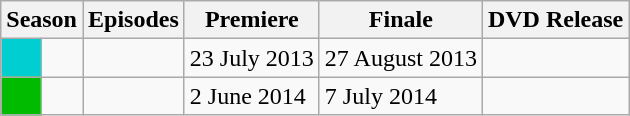<table class="wikitable">
<tr>
<th colspan="2">Season</th>
<th>Episodes</th>
<th>Premiere</th>
<th>Finale</th>
<th>DVD Release</th>
</tr>
<tr>
<td style="background-color:#00CED1; color: #100; text-align: center; top"></td>
<td></td>
<td></td>
<td>23 July 2013</td>
<td>27 August 2013</td>
<td></td>
</tr>
<tr>
<td style="background-color:#00BB00; color: #100; text-align: center; top"></td>
<td></td>
<td></td>
<td>2 June 2014</td>
<td>7 July 2014</td>
<td></td>
</tr>
</table>
